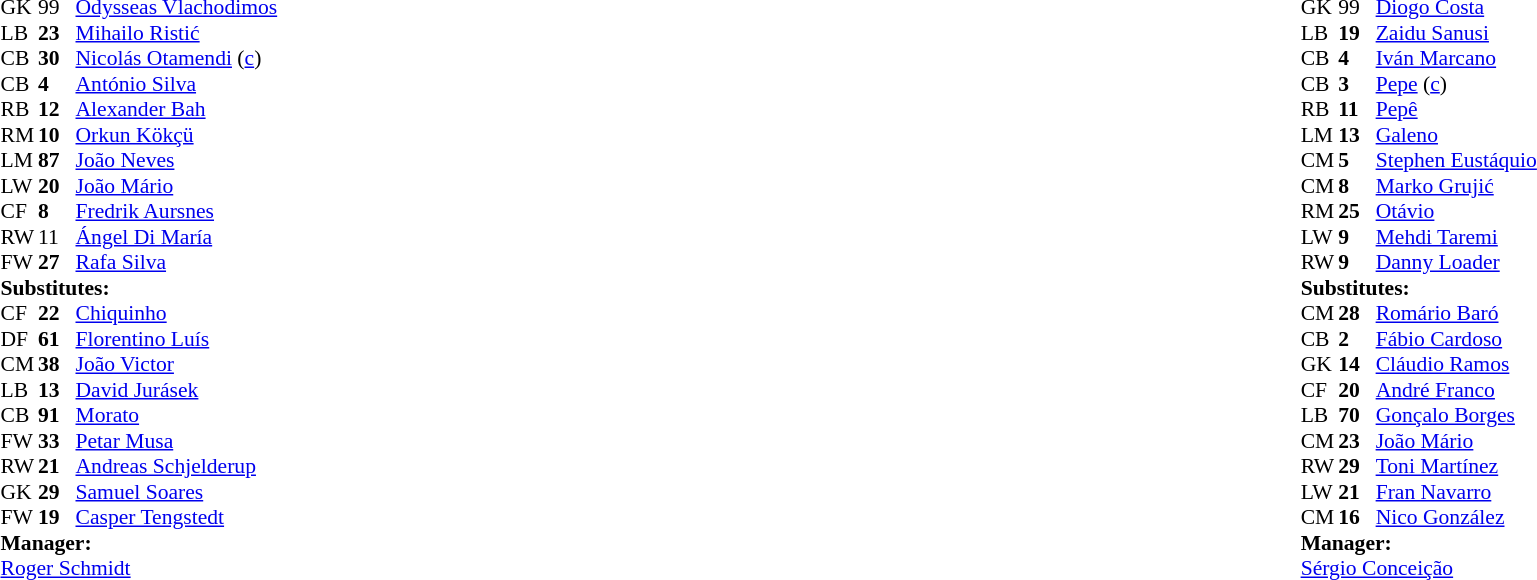<table width="100%">
<tr>
<td width="50%" valign="top"><br><table cellpadding="0" cellspacing="0" style="font-size: 90%">
<tr>
<td colspan="4"></td>
</tr>
<tr>
<th width="25"></th>
<th width="25"></th>
</tr>
<tr>
<td>GK</td>
<td>99</td>
<td> <a href='#'>Odysseas Vlachodimos</a></td>
<td></td>
</tr>
<tr>
<td>LB</td>
<td><strong>23</strong></td>
<td> <a href='#'>Mihailo Ristić</a></td>
<td></td>
<td></td>
</tr>
<tr>
<td>CB</td>
<td><strong>30</strong></td>
<td> <a href='#'>Nicolás Otamendi</a> (<a href='#'>c</a>)</td>
</tr>
<tr>
<td>CB</td>
<td><strong>4</strong></td>
<td> <a href='#'>António Silva</a></td>
</tr>
<tr>
<td>RB</td>
<td><strong>12</strong></td>
<td> <a href='#'>Alexander Bah</a></td>
<td></td>
<td></td>
</tr>
<tr>
<td>RM</td>
<td><strong>10</strong></td>
<td> <a href='#'>Orkun Kökçü</a></td>
<td></td>
<td></td>
</tr>
<tr>
<td>LM</td>
<td><strong>87</strong></td>
<td> <a href='#'>João Neves</a></td>
<td></td>
<td></td>
</tr>
<tr>
<td>LW</td>
<td><strong>20</strong></td>
<td> <a href='#'>João Mário</a></td>
<td></td>
<td></td>
</tr>
<tr>
<td>CF</td>
<td><strong>8</strong></td>
<td> <a href='#'>Fredrik Aursnes</a></td>
<td></td>
<td></td>
</tr>
<tr>
<td>RW</td>
<td>11</td>
<td> <a href='#'>Ángel Di María</a></td>
<td></td>
<td></td>
</tr>
<tr>
<td>FW</td>
<td><strong>27</strong></td>
<td> <a href='#'>Rafa Silva</a></td>
<td></td>
<td></td>
</tr>
<tr>
<td colspan="3"><strong>Substitutes:</strong></td>
</tr>
<tr>
<td>CF</td>
<td><strong>22</strong></td>
<td> <a href='#'>Chiquinho</a></td>
<td></td>
<td></td>
</tr>
<tr>
<td>DF</td>
<td><strong>61</strong></td>
<td> <a href='#'>Florentino Luís</a></td>
<td></td>
<td></td>
</tr>
<tr>
<td>CM</td>
<td><strong>38</strong></td>
<td> <a href='#'>João Victor</a></td>
<td></td>
<td></td>
</tr>
<tr>
<td>LB</td>
<td><strong>13</strong></td>
<td> <a href='#'>David Jurásek</a></td>
<td></td>
<td></td>
</tr>
<tr>
<td>CB</td>
<td><strong>91</strong></td>
<td> <a href='#'>Morato</a></td>
<td></td>
<td></td>
</tr>
<tr>
<td>FW</td>
<td><strong>33</strong></td>
<td> <a href='#'>Petar Musa</a></td>
<td></td>
<td></td>
</tr>
<tr>
<td>RW</td>
<td><strong>21</strong></td>
<td> <a href='#'>Andreas Schjelderup</a></td>
<td></td>
<td></td>
</tr>
<tr>
<td>GK</td>
<td><strong>29</strong></td>
<td> <a href='#'>Samuel Soares</a></td>
<td></td>
<td></td>
</tr>
<tr>
<td>FW</td>
<td><strong>19</strong></td>
<td> <a href='#'>Casper Tengstedt</a></td>
<td></td>
<td></td>
</tr>
<tr>
<td colspan="3"><strong>Manager:</strong></td>
</tr>
<tr>
<td colspan="4"> <a href='#'>Roger Schmidt</a></td>
</tr>
</table>
</td>
<td valign="top"></td>
<td width="50%" valign="top"><br><table align="center" cellpadding="0" cellspacing="0" style="font-size: 90%">
<tr>
<td colspan="2"></td>
<td></td>
<td></td>
</tr>
<tr>
<th width="25"></th>
<th width="25"></th>
</tr>
<tr>
<td>GK</td>
<td>99</td>
<td> <a href='#'>Diogo Costa</a></td>
</tr>
<tr>
<td>LB</td>
<td><strong>19</strong></td>
<td> <a href='#'>Zaidu Sanusi</a></td>
<td></td>
<td></td>
</tr>
<tr>
<td>CB</td>
<td><strong>4</strong></td>
<td> <a href='#'>Iván Marcano</a></td>
<td></td>
<td></td>
</tr>
<tr>
<td>CB</td>
<td><strong>3</strong></td>
<td> <a href='#'>Pepe</a> (<a href='#'>c</a>)</td>
<td></td>
<td></td>
</tr>
<tr>
<td>RB</td>
<td><strong>11</strong></td>
<td> <a href='#'>Pepê</a></td>
<td></td>
<td></td>
</tr>
<tr>
<td>LM</td>
<td><strong>13</strong></td>
<td> <a href='#'>Galeno</a></td>
<td></td>
<td></td>
</tr>
<tr>
<td>CM</td>
<td><strong>5</strong></td>
<td> <a href='#'>Stephen Eustáquio</a></td>
<td></td>
<td></td>
</tr>
<tr>
<td>CM</td>
<td><strong>8</strong></td>
<td> <a href='#'>Marko Grujić</a></td>
<td></td>
<td></td>
</tr>
<tr>
<td>RM</td>
<td><strong>25</strong></td>
<td> <a href='#'>Otávio</a></td>
<td></td>
<td></td>
</tr>
<tr>
<td>LW</td>
<td><strong>9</strong></td>
<td> <a href='#'>Mehdi Taremi</a></td>
<td></td>
<td></td>
</tr>
<tr>
<td>RW</td>
<td><strong>9</strong></td>
<td> <a href='#'>Danny Loader</a></td>
<td></td>
<td></td>
</tr>
<tr>
<td colspan="3"><strong>Substitutes:</strong></td>
</tr>
<tr>
<td>CM</td>
<td><strong>28</strong></td>
<td> <a href='#'>Romário Baró</a></td>
<td></td>
<td></td>
</tr>
<tr>
<td>CB</td>
<td><strong>2</strong></td>
<td> <a href='#'>Fábio Cardoso</a></td>
<td></td>
<td></td>
</tr>
<tr>
<td>GK</td>
<td><strong>14</strong></td>
<td> <a href='#'>Cláudio Ramos</a></td>
<td></td>
<td></td>
</tr>
<tr>
<td>CF</td>
<td><strong>20</strong></td>
<td> <a href='#'>André Franco</a></td>
<td></td>
<td></td>
</tr>
<tr>
<td>LB</td>
<td><strong>70</strong></td>
<td> <a href='#'>Gonçalo Borges</a></td>
<td></td>
<td></td>
</tr>
<tr>
<td>CM</td>
<td><strong>23</strong></td>
<td> <a href='#'>João Mário</a></td>
<td></td>
<td></td>
</tr>
<tr>
<td>RW</td>
<td><strong>29</strong></td>
<td> <a href='#'>Toni Martínez</a></td>
<td></td>
<td></td>
</tr>
<tr>
<td>LW</td>
<td><strong>21</strong></td>
<td> <a href='#'>Fran Navarro</a></td>
<td></td>
<td></td>
</tr>
<tr>
<td>CM</td>
<td><strong>16</strong></td>
<td> <a href='#'>Nico González</a></td>
<td></td>
<td></td>
</tr>
<tr>
<td colspan="3"><strong>Manager:</strong></td>
</tr>
<tr>
<td colspan="3"> <a href='#'>Sérgio Conceição</a></td>
<td></td>
</tr>
</table>
</td>
</tr>
</table>
